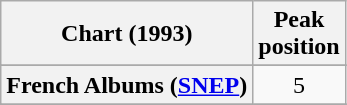<table class="wikitable sortable plainrowheaders">
<tr>
<th>Chart (1993)</th>
<th>Peak<br>position</th>
</tr>
<tr>
</tr>
<tr>
<th scope="row">French Albums (<a href='#'>SNEP</a>)</th>
<td align="center">5</td>
</tr>
<tr>
</tr>
<tr>
</tr>
<tr>
</tr>
</table>
